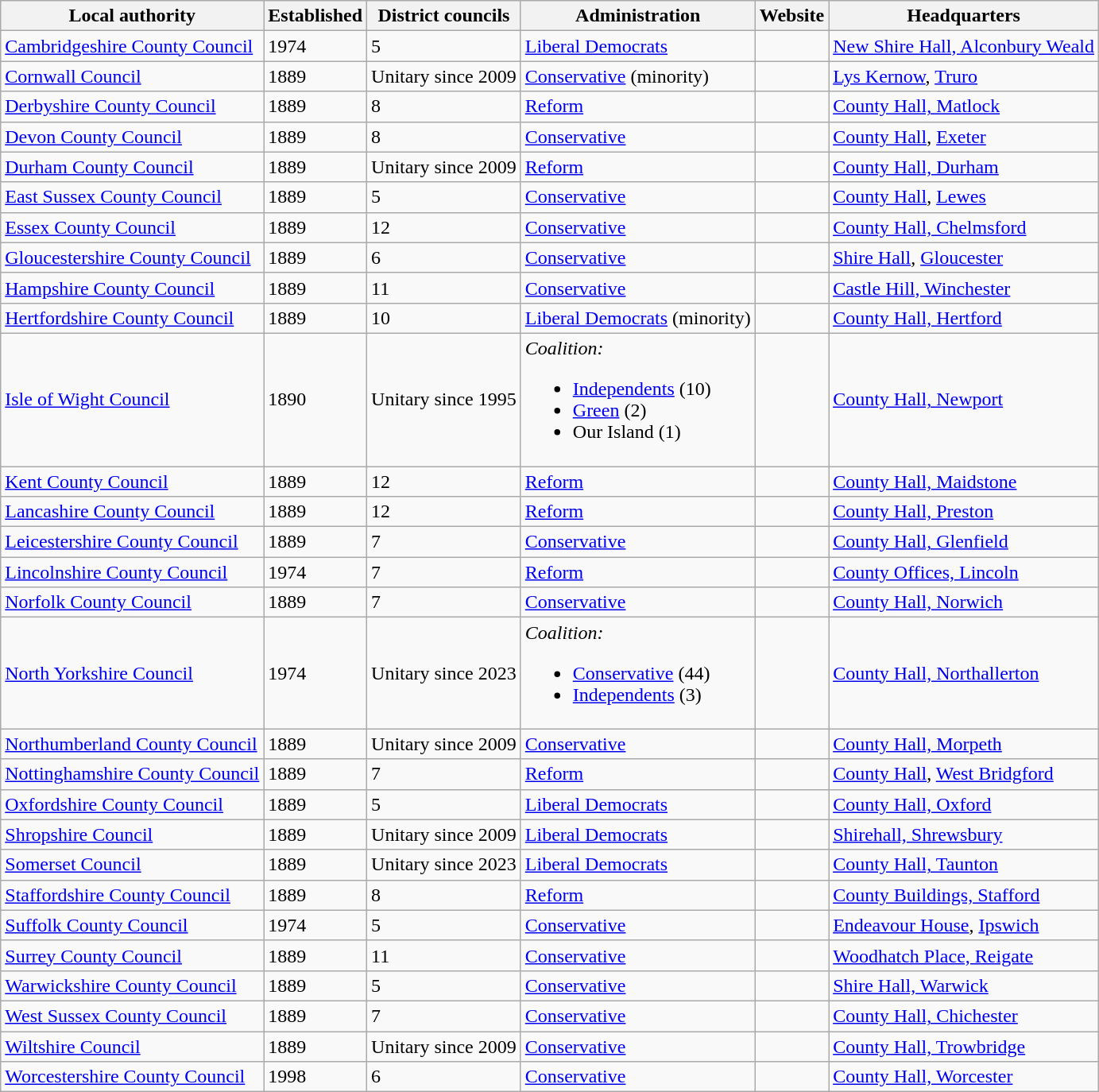<table class="wikitable sortable">
<tr>
<th>Local authority</th>
<th>Established</th>
<th>District councils</th>
<th class="unsortable">Administration</th>
<th class="unsortable">Website</th>
<th>Headquarters</th>
</tr>
<tr>
<td><a href='#'>Cambridgeshire County Council</a></td>
<td>1974</td>
<td>5</td>
<td><a href='#'>Liberal Democrats</a></td>
<td></td>
<td><a href='#'>New Shire Hall, Alconbury Weald</a></td>
</tr>
<tr>
<td><a href='#'>Cornwall Council</a></td>
<td>1889</td>
<td>Unitary since 2009</td>
<td><a href='#'>Conservative</a> (minority)</td>
<td></td>
<td><a href='#'>Lys Kernow</a>, <a href='#'>Truro</a></td>
</tr>
<tr>
<td><a href='#'>Derbyshire County Council</a></td>
<td>1889</td>
<td>8</td>
<td><a href='#'>Reform</a></td>
<td></td>
<td><a href='#'>County Hall, Matlock</a></td>
</tr>
<tr>
<td><a href='#'>Devon County Council</a></td>
<td>1889</td>
<td>8</td>
<td><a href='#'>Conservative</a></td>
<td></td>
<td><a href='#'>County Hall</a>, <a href='#'>Exeter</a></td>
</tr>
<tr>
<td><a href='#'>Durham County Council</a></td>
<td>1889</td>
<td>Unitary since 2009</td>
<td><a href='#'>Reform</a></td>
<td></td>
<td><a href='#'>County Hall, Durham</a></td>
</tr>
<tr>
<td><a href='#'>East Sussex County Council</a></td>
<td>1889</td>
<td>5</td>
<td><a href='#'>Conservative</a></td>
<td></td>
<td><a href='#'>County Hall</a>, <a href='#'>Lewes</a></td>
</tr>
<tr>
<td><a href='#'>Essex County Council</a></td>
<td>1889</td>
<td>12</td>
<td><a href='#'>Conservative</a></td>
<td></td>
<td><a href='#'>County Hall, Chelmsford</a></td>
</tr>
<tr>
<td><a href='#'>Gloucestershire County Council</a></td>
<td>1889</td>
<td>6</td>
<td><a href='#'>Conservative</a></td>
<td></td>
<td><a href='#'>Shire Hall</a>, <a href='#'>Gloucester</a></td>
</tr>
<tr>
<td><a href='#'>Hampshire County Council</a></td>
<td>1889</td>
<td>11</td>
<td><a href='#'>Conservative</a></td>
<td></td>
<td><a href='#'>Castle Hill, Winchester</a></td>
</tr>
<tr>
<td><a href='#'>Hertfordshire County Council</a></td>
<td>1889</td>
<td>10</td>
<td><a href='#'>Liberal Democrats</a> (minority)</td>
<td></td>
<td><a href='#'>County Hall, Hertford</a></td>
</tr>
<tr>
<td><a href='#'>Isle of Wight Council</a></td>
<td>1890</td>
<td>Unitary since 1995</td>
<td><em>Coalition:</em><br><ul><li><a href='#'>Independents</a> (10)</li><li><a href='#'>Green</a> (2)</li><li>Our Island (1)</li></ul></td>
<td></td>
<td><a href='#'>County Hall, Newport</a></td>
</tr>
<tr>
<td><a href='#'>Kent County Council</a></td>
<td>1889</td>
<td>12</td>
<td><a href='#'>Reform</a></td>
<td></td>
<td><a href='#'>County Hall, Maidstone</a></td>
</tr>
<tr>
<td><a href='#'>Lancashire County Council</a></td>
<td>1889</td>
<td>12</td>
<td><a href='#'>Reform</a></td>
<td></td>
<td><a href='#'>County Hall, Preston</a></td>
</tr>
<tr>
<td><a href='#'>Leicestershire County Council</a></td>
<td>1889</td>
<td>7</td>
<td><a href='#'>Conservative</a></td>
<td></td>
<td><a href='#'>County Hall, Glenfield</a></td>
</tr>
<tr>
<td><a href='#'>Lincolnshire County Council</a></td>
<td>1974</td>
<td>7</td>
<td><a href='#'>Reform</a></td>
<td></td>
<td><a href='#'>County Offices, Lincoln</a></td>
</tr>
<tr>
<td><a href='#'>Norfolk County Council</a></td>
<td>1889</td>
<td>7</td>
<td><a href='#'>Conservative</a></td>
<td></td>
<td><a href='#'>County Hall, Norwich</a></td>
</tr>
<tr>
<td><a href='#'>North Yorkshire Council</a></td>
<td>1974</td>
<td>Unitary since 2023</td>
<td><em>Coalition:</em><br><ul><li><a href='#'>Conservative</a> (44)</li><li><a href='#'>Independents</a> (3)</li></ul></td>
<td></td>
<td><a href='#'>County Hall, Northallerton</a></td>
</tr>
<tr>
<td><a href='#'>Northumberland County Council</a></td>
<td>1889</td>
<td>Unitary since 2009</td>
<td><a href='#'>Conservative</a></td>
<td></td>
<td><a href='#'>County Hall, Morpeth</a></td>
</tr>
<tr>
<td><a href='#'>Nottinghamshire County Council</a></td>
<td>1889</td>
<td>7</td>
<td><a href='#'>Reform</a></td>
<td></td>
<td><a href='#'>County Hall</a>, <a href='#'>West Bridgford</a></td>
</tr>
<tr>
<td><a href='#'>Oxfordshire County Council</a></td>
<td>1889</td>
<td>5</td>
<td><a href='#'>Liberal Democrats</a></td>
<td></td>
<td><a href='#'>County Hall, Oxford</a></td>
</tr>
<tr>
<td><a href='#'>Shropshire Council</a></td>
<td>1889</td>
<td>Unitary since 2009</td>
<td><a href='#'>Liberal Democrats</a></td>
<td></td>
<td><a href='#'>Shirehall, Shrewsbury</a></td>
</tr>
<tr>
<td><a href='#'>Somerset Council</a></td>
<td>1889</td>
<td>Unitary since 2023</td>
<td><a href='#'>Liberal Democrats</a></td>
<td></td>
<td><a href='#'>County Hall, Taunton</a></td>
</tr>
<tr>
<td><a href='#'>Staffordshire County Council</a></td>
<td>1889</td>
<td>8</td>
<td><a href='#'>Reform</a></td>
<td></td>
<td><a href='#'>County Buildings, Stafford</a></td>
</tr>
<tr>
<td><a href='#'>Suffolk County Council</a></td>
<td>1974</td>
<td>5</td>
<td><a href='#'>Conservative</a></td>
<td></td>
<td><a href='#'>Endeavour House</a>, <a href='#'>Ipswich</a></td>
</tr>
<tr>
<td><a href='#'>Surrey County Council</a></td>
<td>1889</td>
<td>11</td>
<td><a href='#'>Conservative</a></td>
<td></td>
<td><a href='#'>Woodhatch Place, Reigate</a></td>
</tr>
<tr>
<td><a href='#'>Warwickshire County Council</a></td>
<td>1889</td>
<td>5</td>
<td><a href='#'>Conservative</a></td>
<td></td>
<td><a href='#'>Shire Hall, Warwick</a></td>
</tr>
<tr>
<td><a href='#'>West Sussex County Council</a></td>
<td>1889</td>
<td>7</td>
<td><a href='#'>Conservative</a></td>
<td></td>
<td><a href='#'>County Hall, Chichester</a></td>
</tr>
<tr>
<td><a href='#'>Wiltshire Council</a></td>
<td>1889</td>
<td>Unitary since 2009</td>
<td><a href='#'>Conservative</a></td>
<td></td>
<td><a href='#'>County Hall, Trowbridge</a></td>
</tr>
<tr>
<td><a href='#'>Worcestershire County Council</a></td>
<td>1998</td>
<td>6</td>
<td><a href='#'>Conservative</a></td>
<td></td>
<td><a href='#'>County Hall, Worcester</a></td>
</tr>
</table>
